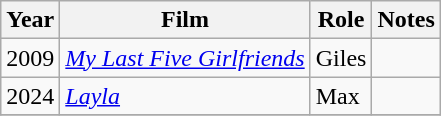<table class="wikitable">
<tr>
<th>Year</th>
<th>Film</th>
<th>Role</th>
<th>Notes</th>
</tr>
<tr>
<td>2009</td>
<td><em><a href='#'>My Last Five Girlfriends</a></em></td>
<td>Giles</td>
<td></td>
</tr>
<tr>
<td>2024</td>
<td><em><a href='#'>Layla</a></em></td>
<td>Max</td>
<td></td>
</tr>
<tr>
</tr>
</table>
